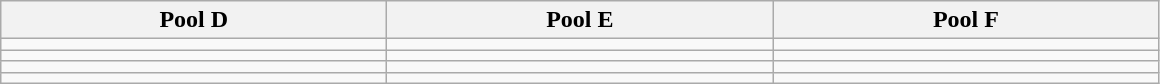<table class="wikitable">
<tr>
<th width="250">Pool D</th>
<th width="250">Pool E</th>
<th width="250">Pool F</th>
</tr>
<tr>
<td></td>
<td></td>
<td></td>
</tr>
<tr>
<td></td>
<td></td>
<td></td>
</tr>
<tr>
<td></td>
<td></td>
<td></td>
</tr>
<tr>
<td></td>
<td></td>
<td></td>
</tr>
</table>
